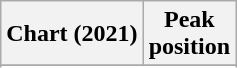<table class="wikitable sortable plainrowheaders" style="text-align:center">
<tr>
<th scope="col">Chart (2021)</th>
<th scope="col">Peak<br>position</th>
</tr>
<tr>
</tr>
<tr>
</tr>
<tr>
</tr>
<tr>
</tr>
</table>
